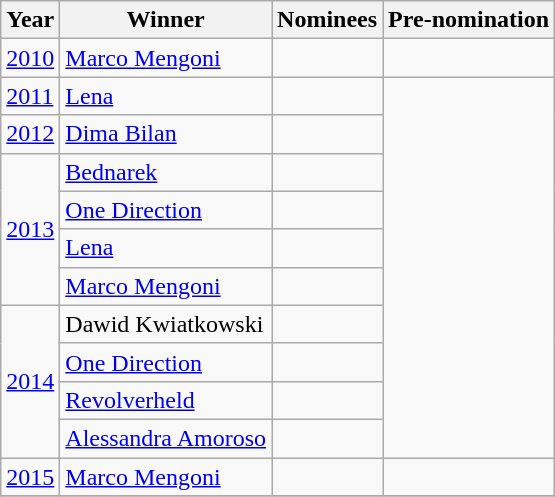<table class="wikitable">
<tr>
<th>Year</th>
<th>Winner</th>
<th>Nominees</th>
<th>Pre-nomination</th>
</tr>
<tr>
<td><a href='#'>2010</a></td>
<td><a href='#'>Marco Mengoni</a></td>
<td></td>
<td></td>
</tr>
<tr>
<td><a href='#'>2011</a></td>
<td><a href='#'>Lena</a></td>
<td></td>
<td rowspan=10></td>
</tr>
<tr>
<td><a href='#'>2012</a></td>
<td><a href='#'>Dima Bilan</a></td>
<td></td>
</tr>
<tr>
<td rowspan="4"><a href='#'>2013</a></td>
<td><a href='#'>Bednarek</a> </td>
<td></td>
</tr>
<tr>
<td><a href='#'>One Direction</a> </td>
<td></td>
</tr>
<tr>
<td><a href='#'>Lena</a> </td>
<td></td>
</tr>
<tr>
<td><a href='#'>Marco Mengoni</a> </td>
<td></td>
</tr>
<tr>
<td rowspan="4"><a href='#'>2014</a></td>
<td>Dawid Kwiatkowski  </td>
<td></td>
</tr>
<tr>
<td><a href='#'>One Direction</a>   </td>
<td></td>
</tr>
<tr>
<td><a href='#'>Revolverheld</a>  </td>
<td></td>
</tr>
<tr>
<td><a href='#'>Alessandra Amoroso</a>  </td>
<td></td>
</tr>
<tr>
<td><a href='#'>2015</a></td>
<td><a href='#'>Marco Mengoni</a></td>
<td></td>
<td></td>
</tr>
<tr>
</tr>
</table>
